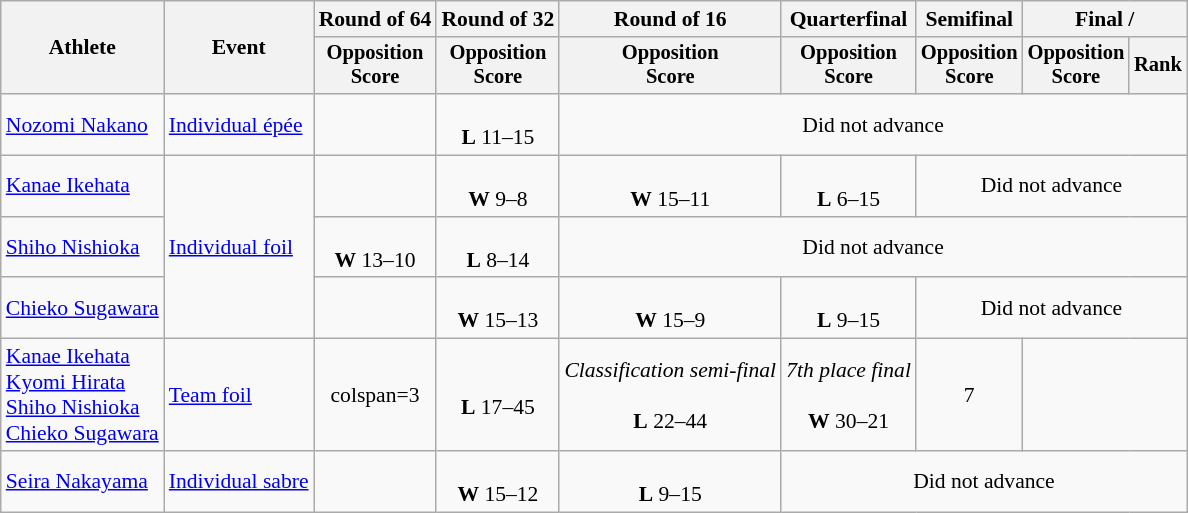<table class="wikitable" style="font-size:90%">
<tr>
<th rowspan="2">Athlete</th>
<th rowspan="2">Event</th>
<th>Round of 64</th>
<th>Round of 32</th>
<th>Round of 16</th>
<th>Quarterfinal</th>
<th>Semifinal</th>
<th colspan=2>Final / </th>
</tr>
<tr style="font-size:95%">
<th>Opposition <br> Score</th>
<th>Opposition <br> Score</th>
<th>Opposition <br> Score</th>
<th>Opposition <br> Score</th>
<th>Opposition <br> Score</th>
<th>Opposition <br> Score</th>
<th>Rank</th>
</tr>
<tr align=center>
<td align=left><a href='#'>Nozomi Nakano</a></td>
<td align=left><a href='#'>Individual épée</a></td>
<td></td>
<td><br><strong>L</strong> 11–15</td>
<td colspan=5>Did not advance</td>
</tr>
<tr align=center>
<td align=left><a href='#'>Kanae Ikehata</a></td>
<td align=left rowspan=3><a href='#'>Individual foil</a></td>
<td></td>
<td><br><strong>W</strong> 9–8</td>
<td><br><strong>W</strong> 15–11</td>
<td><br><strong>L</strong> 6–15</td>
<td colspan=3>Did not advance</td>
</tr>
<tr align=center>
<td align=left><a href='#'>Shiho Nishioka</a></td>
<td><br><strong>W</strong> 13–10</td>
<td><br><strong>L</strong> 8–14</td>
<td colspan=5>Did not advance</td>
</tr>
<tr align=center>
<td align=left><a href='#'>Chieko Sugawara</a></td>
<td></td>
<td><br><strong>W</strong> 15–13</td>
<td><br><strong>W</strong> 15–9</td>
<td><br><strong>L</strong> 9–15</td>
<td colspan=3>Did not advance</td>
</tr>
<tr align=center>
<td align=left><a href='#'>Kanae Ikehata</a><br><a href='#'>Kyomi Hirata</a><br><a href='#'>Shiho Nishioka</a><br><a href='#'>Chieko Sugawara</a></td>
<td align=left><a href='#'>Team foil</a></td>
<td>colspan=3 </td>
<td><br><strong>L</strong> 17–45</td>
<td><em>Classification semi-final</em><br><br><strong>L</strong> 22–44</td>
<td><em>7th place final</em><br><br><strong>W</strong> 30–21</td>
<td>7</td>
</tr>
<tr align=center>
<td align=left><a href='#'>Seira Nakayama</a></td>
<td align=left><a href='#'>Individual sabre</a></td>
<td></td>
<td><br><strong>W</strong> 15–12</td>
<td><br><strong>L</strong> 9–15</td>
<td colspan=4>Did not advance</td>
</tr>
</table>
